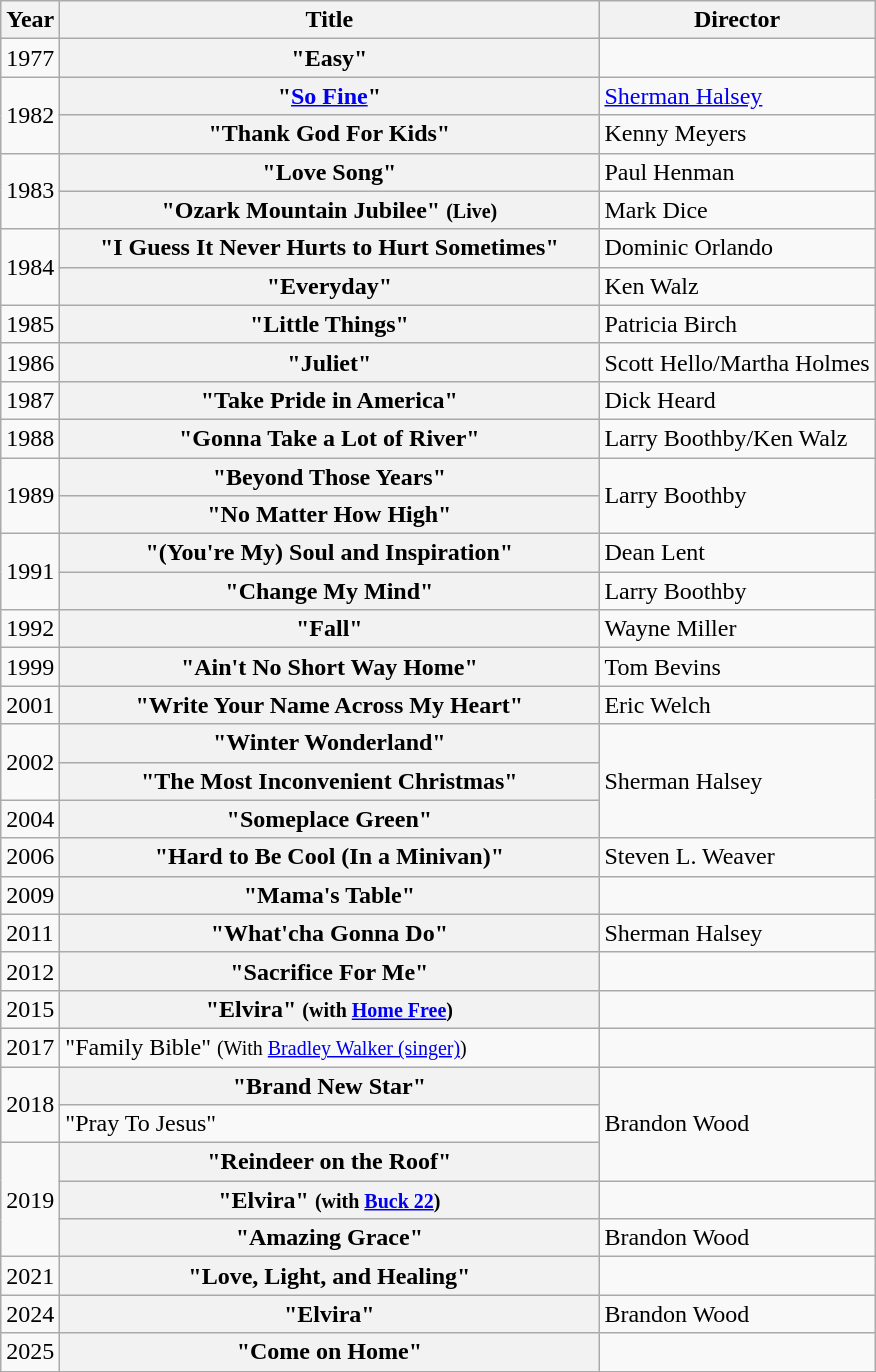<table class="wikitable plainrowheaders">
<tr>
<th>Year</th>
<th style="width:22em;">Title</th>
<th>Director</th>
</tr>
<tr>
<td>1977</td>
<th scope="row">"Easy"</th>
<td></td>
</tr>
<tr>
<td rowspan="2">1982</td>
<th scope="row">"<a href='#'>So Fine</a>"</th>
<td><a href='#'>Sherman Halsey</a></td>
</tr>
<tr>
<th scope="row">"Thank God For Kids"</th>
<td>Kenny Meyers</td>
</tr>
<tr>
<td rowspan="2">1983</td>
<th scope="row">"Love Song"</th>
<td>Paul Henman</td>
</tr>
<tr>
<th scope="row">"Ozark Mountain Jubilee" <small>(Live)</small></th>
<td>Mark Dice</td>
</tr>
<tr>
<td rowspan="2">1984</td>
<th scope="row">"I Guess It Never Hurts to Hurt Sometimes"</th>
<td>Dominic Orlando</td>
</tr>
<tr>
<th scope="row">"Everyday"</th>
<td>Ken Walz</td>
</tr>
<tr>
<td>1985</td>
<th scope="row">"Little Things"</th>
<td>Patricia Birch</td>
</tr>
<tr>
<td>1986</td>
<th scope="row">"Juliet"</th>
<td>Scott Hello/Martha Holmes</td>
</tr>
<tr>
<td>1987</td>
<th scope="row">"Take Pride in America"</th>
<td>Dick Heard</td>
</tr>
<tr>
<td>1988</td>
<th scope="row">"Gonna Take a Lot of River"</th>
<td>Larry Boothby/Ken Walz</td>
</tr>
<tr>
<td rowspan="2">1989</td>
<th scope="row">"Beyond Those Years"</th>
<td rowspan="2">Larry Boothby</td>
</tr>
<tr>
<th scope="row">"No Matter How High"</th>
</tr>
<tr>
<td rowspan="2">1991</td>
<th scope="row">"(You're My) Soul and Inspiration"</th>
<td>Dean Lent</td>
</tr>
<tr>
<th scope="row">"Change My Mind"</th>
<td>Larry Boothby</td>
</tr>
<tr>
<td>1992</td>
<th scope="row">"Fall"</th>
<td>Wayne Miller</td>
</tr>
<tr>
<td>1999</td>
<th scope="row">"Ain't No Short Way Home"</th>
<td>Tom Bevins</td>
</tr>
<tr>
<td>2001</td>
<th scope="row">"Write Your Name Across My Heart"</th>
<td>Eric Welch</td>
</tr>
<tr>
<td rowspan="2">2002</td>
<th scope="row">"Winter Wonderland"</th>
<td rowspan="3">Sherman Halsey</td>
</tr>
<tr>
<th scope="row">"The Most Inconvenient Christmas"</th>
</tr>
<tr>
<td>2004</td>
<th scope="row">"Someplace Green"</th>
</tr>
<tr>
<td>2006</td>
<th scope="row">"Hard to Be Cool (In a Minivan)"</th>
<td>Steven L. Weaver</td>
</tr>
<tr>
<td>2009</td>
<th scope="row">"Mama's Table"</th>
<td></td>
</tr>
<tr>
<td>2011</td>
<th scope="row">"What'cha Gonna Do"</th>
<td>Sherman Halsey</td>
</tr>
<tr>
<td>2012</td>
<th scope="row">"Sacrifice For Me"</th>
<td></td>
</tr>
<tr>
<td>2015</td>
<th scope="row">"Elvira" <small>(with <a href='#'>Home Free</a>)</small></th>
<td></td>
</tr>
<tr>
<td>2017</td>
<td>"Family Bible" <small>(With <a href='#'>Bradley Walker (singer)</a>)</small></td>
<td></td>
</tr>
<tr>
<td rowspan="2">2018</td>
<th scope="row">"Brand New Star"</th>
<td rowspan="3">Brandon Wood</td>
</tr>
<tr>
<td scope="row">"Pray To Jesus"</td>
</tr>
<tr>
<td rowspan="3">2019</td>
<th scope="row">"Reindeer on the Roof"</th>
</tr>
<tr>
<th scope="row">"Elvira" <small>(with <a href='#'>Buck 22</a>)</small></th>
<td></td>
</tr>
<tr>
<th scope="row">"Amazing Grace"</th>
<td>Brandon Wood</td>
</tr>
<tr>
<td>2021</td>
<th scope="row">"Love, Light, and Healing"</th>
</tr>
<tr>
<td>2024</td>
<th scope="row">"Elvira"</th>
<td>Brandon Wood</td>
</tr>
<tr>
<td>2025</td>
<th scope="row">"Come on Home"</th>
</tr>
<tr>
</tr>
</table>
